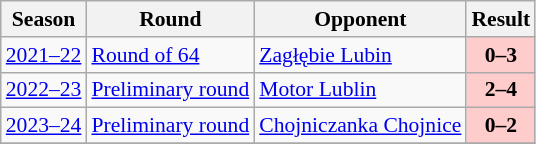<table class=wikitable style="font-size: 90%; style="width: 70%; text-align:center">
<tr>
<th>Season</th>
<th>Round</th>
<th>Opponent</th>
<th>Result</th>
</tr>
<tr>
<td><a href='#'>2021–22</a></td>
<td><a href='#'>Round of 64</a></td>
<td><a href='#'>Zagłębie Lubin</a></td>
<td align="center" style="background:#FFCCCC;"><strong>0–3</strong></td>
</tr>
<tr>
<td><a href='#'>2022–23</a></td>
<td><a href='#'>Preliminary round</a></td>
<td><a href='#'>Motor Lublin</a></td>
<td align="center" style="background:#FFCCCC;"><strong>2–4</strong></td>
</tr>
<tr>
<td><a href='#'>2023–24</a></td>
<td><a href='#'>Preliminary round</a></td>
<td><a href='#'>Chojniczanka Chojnice</a></td>
<td align="center" style="background:#FFCCCC;"><strong>0–2</strong></td>
</tr>
<tr>
</tr>
</table>
